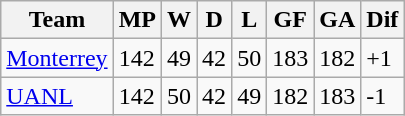<table class="wikitable">
<tr>
<th>Team</th>
<th>MP</th>
<th>W</th>
<th>D</th>
<th>L</th>
<th>GF</th>
<th>GA</th>
<th>Dif</th>
</tr>
<tr>
<td><a href='#'>Monterrey</a></td>
<td>142</td>
<td>49</td>
<td>42</td>
<td>50</td>
<td>183</td>
<td>182</td>
<td>+1</td>
</tr>
<tr>
<td><a href='#'>UANL</a></td>
<td>142</td>
<td>50</td>
<td>42</td>
<td>49</td>
<td>182</td>
<td>183</td>
<td>-1</td>
</tr>
</table>
